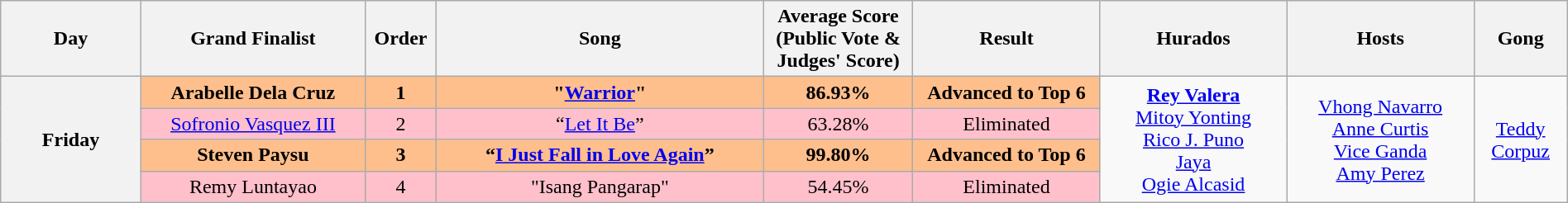<table class="wikitable" style="text-align:center;width:100%;">
<tr>
<th width="7.5%">Day</th>
<th width="12%">Grand Finalist</th>
<th width="03%">Order</th>
<th width="17.5%">Song</th>
<th width="08%">Average Score (Public Vote & Judges' Score)</th>
<th width="10%">Result</th>
<th width="10%">Hurados</th>
<th width="10%">Hosts</th>
<th width="05%">Gong</th>
</tr>
<tr>
<th rowspan="4">Friday<br></th>
<td style="background-color:#ffbf8c"><strong>Arabelle Dela Cruz</strong></td>
<td style="background-color:#ffbf8c"><strong>1</strong></td>
<td style="background-color:#ffbf8c"><strong>"<a href='#'>Warrior</a>"</strong></td>
<td style="background-color:#ffbf8c"><strong>86.93%</strong></td>
<td style="background-color:#ffbf8c"><strong>Advanced to Top 6</strong></td>
<td rowspan="4"><strong><a href='#'>Rey Valera</a></strong><br><a href='#'>Mitoy Yonting</a><br><a href='#'>Rico J. Puno</a><br><a href='#'>Jaya</a><br><a href='#'>Ogie Alcasid</a></td>
<td rowspan="4"><a href='#'>Vhong Navarro</a><br><a href='#'>Anne Curtis</a><br><a href='#'>Vice Ganda</a><br><a href='#'>Amy Perez</a></td>
<td rowspan="4"><a href='#'>Teddy Corpuz</a></td>
</tr>
<tr style="background-color:pink" |>
<td><a href='#'>Sofronio Vasquez III</a></td>
<td>2</td>
<td>“<a href='#'>Let It Be</a>”</td>
<td>63.28%</td>
<td>Eliminated</td>
</tr>
<tr style="background-color:#ffbf8c">
<td><strong>Steven Paysu</strong></td>
<td><strong>3</strong></td>
<td><strong>“<a href='#'>I Just Fall in Love Again</a>”</strong></td>
<td style="background-color:#____"><strong>99.80%</strong></td>
<td><strong>Advanced to Top 6</strong></td>
</tr>
<tr style="background-color:pink" |>
<td>Remy Luntayao</td>
<td>4</td>
<td>"Isang Pangarap"</td>
<td>54.45%</td>
<td>Eliminated</td>
</tr>
</table>
